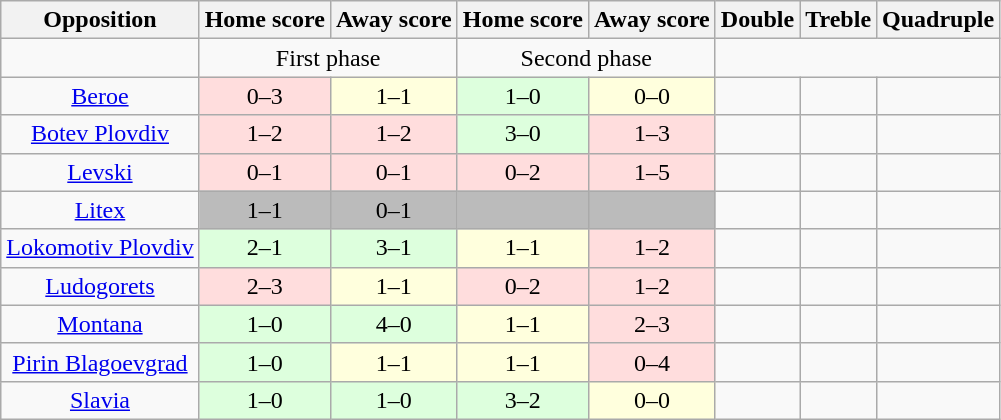<table class="wikitable" style="text-align: center;">
<tr>
<th>Opposition</th>
<th>Home score</th>
<th>Away score</th>
<th>Home score</th>
<th>Away score</th>
<th>Double</th>
<th>Treble</th>
<th>Quadruple</th>
</tr>
<tr>
<td></td>
<td colspan="2">First phase</td>
<td colspan="2">Second phase</td>
<td colspan="3"></td>
</tr>
<tr>
<td><a href='#'>Beroe</a></td>
<td style="background:#fdd;">0–3</td>
<td style="background:#ffd;">1–1</td>
<td style="background:#dfd;">1–0</td>
<td style="background:#ffd;">0–0</td>
<td></td>
<td></td>
<td></td>
</tr>
<tr>
<td><a href='#'>Botev Plovdiv</a></td>
<td style="background:#fdd;">1–2</td>
<td style="background:#fdd;">1–2</td>
<td style="background:#dfd;">3–0</td>
<td style="background:#fdd;">1–3</td>
<td></td>
<td></td>
<td></td>
</tr>
<tr>
<td><a href='#'>Levski</a></td>
<td style="background:#fdd;">0–1</td>
<td style="background:#fdd;">0–1</td>
<td style="background:#fdd;">0–2</td>
<td style="background:#fdd;">1–5</td>
<td></td>
<td></td>
<td></td>
</tr>
<tr>
<td><a href='#'>Litex</a></td>
<td style="background:#BBBBBB;">1–1</td>
<td style="background:#BBBBBB;">0–1</td>
<td style="background:#BBBBBB;"></td>
<td style="background:#BBBBBB;"></td>
<td></td>
<td></td>
<td></td>
</tr>
<tr>
<td><a href='#'>Lokomotiv Plovdiv</a></td>
<td style="background:#dfd;">2–1</td>
<td style="background:#dfd;">3–1</td>
<td style="background:#ffd;">1–1</td>
<td style="background:#fdd;">1–2</td>
<td></td>
<td></td>
<td></td>
</tr>
<tr>
<td><a href='#'>Ludogorets</a></td>
<td style="background:#fdd;">2–3</td>
<td style="background:#ffd;">1–1</td>
<td style="background:#fdd;">0–2</td>
<td style="background:#fdd;">1–2</td>
<td></td>
<td></td>
<td></td>
</tr>
<tr>
<td><a href='#'>Montana</a></td>
<td style="background:#dfd;">1–0</td>
<td style="background:#dfd;">4–0</td>
<td style="background:#ffd;">1–1</td>
<td style="background:#fdd;">2–3</td>
<td></td>
<td></td>
<td></td>
</tr>
<tr>
<td><a href='#'>Pirin Blagoevgrad</a></td>
<td style="background:#dfd;">1–0</td>
<td style="background:#ffd;">1–1</td>
<td style="background:#ffd;">1–1</td>
<td style="background:#fdd;">0–4</td>
<td></td>
<td></td>
<td></td>
</tr>
<tr>
<td><a href='#'>Slavia</a></td>
<td style="background:#dfd;">1–0</td>
<td style="background:#dfd;">1–0</td>
<td style="background:#dfd;">3–2</td>
<td style="background:#ffd;">0–0</td>
<td></td>
<td></td>
<td></td>
</tr>
</table>
